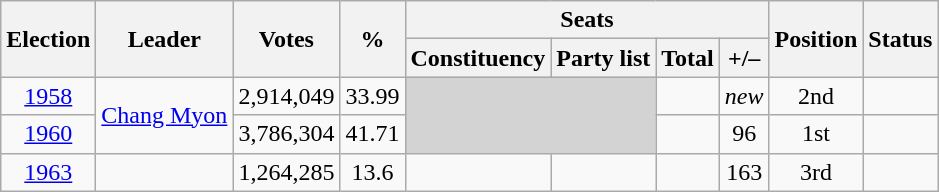<table class="wikitable" style="text-align:center">
<tr>
<th rowspan="2">Election</th>
<th rowspan="2">Leader</th>
<th rowspan="2">Votes</th>
<th rowspan="2">%</th>
<th colspan="4">Seats</th>
<th rowspan="2">Position</th>
<th rowspan="2">Status</th>
</tr>
<tr>
<th>Constituency</th>
<th>Party list</th>
<th>Total</th>
<th>+/–</th>
</tr>
<tr>
<td><a href='#'>1958</a></td>
<td rowspan="2"><a href='#'>Chang Myon</a></td>
<td>2,914,049</td>
<td>33.99</td>
<td colspan=2 rowspan="2" bgcolor="lightgrey"></td>
<td></td>
<td><em>new</em></td>
<td>2nd</td>
<td></td>
</tr>
<tr>
<td><a href='#'>1960</a></td>
<td>3,786,304</td>
<td>41.71</td>
<td></td>
<td> 96</td>
<td>1st</td>
<td></td>
</tr>
<tr>
<td><a href='#'>1963</a></td>
<td></td>
<td>1,264,285</td>
<td>13.6</td>
<td></td>
<td></td>
<td></td>
<td> 163</td>
<td>3rd</td>
<td></td>
</tr>
</table>
